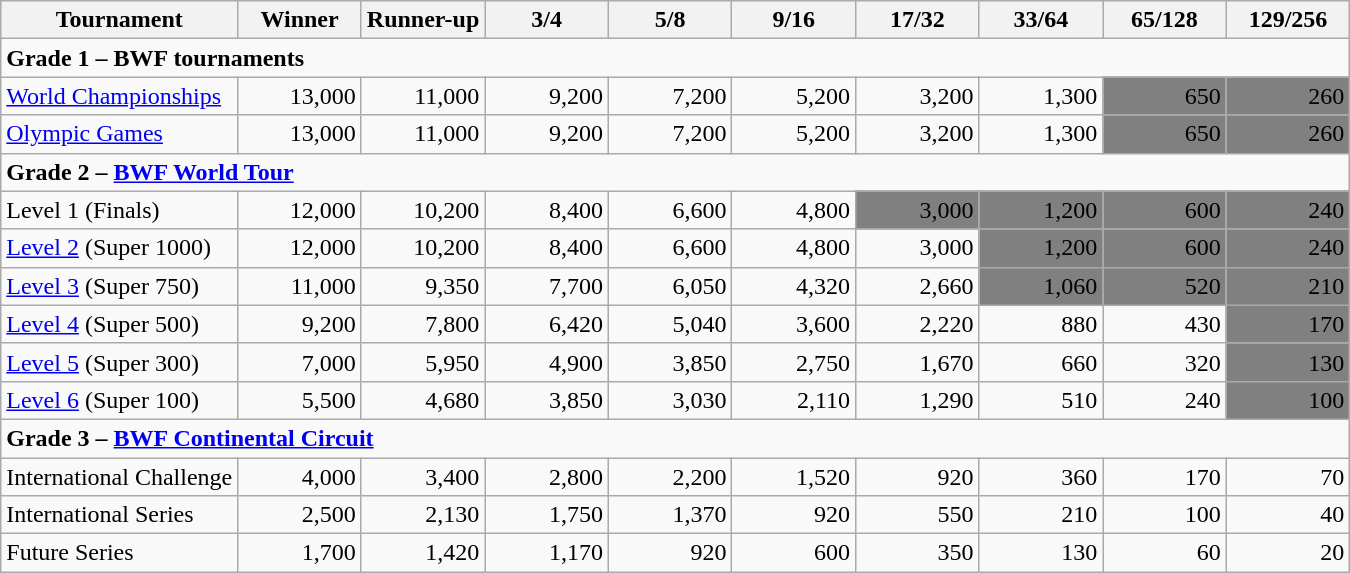<table class="wikitable" style="text-align:right">
<tr>
<th>Tournament</th>
<th width="75">Winner</th>
<th width="75">Runner-up</th>
<th width="75">3/4</th>
<th width="75">5/8</th>
<th width="75">9/16</th>
<th width="75">17/32</th>
<th width="75">33/64</th>
<th width="75">65/128</th>
<th width="75">129/256</th>
</tr>
<tr>
<td align="left" colspan="12"><strong>Grade 1 – BWF tournaments</strong></td>
</tr>
<tr>
<td align="left"><a href='#'>World Championships</a></td>
<td>13,000</td>
<td>11,000</td>
<td>9,200</td>
<td>7,200</td>
<td>5,200</td>
<td>3,200</td>
<td>1,300</td>
<td bgcolor="grey">650</td>
<td bgcolor="grey">260</td>
</tr>
<tr>
<td align="left"><a href='#'>Olympic Games</a></td>
<td>13,000</td>
<td>11,000</td>
<td>9,200</td>
<td>7,200</td>
<td>5,200</td>
<td>3,200</td>
<td>1,300</td>
<td bgcolor="grey">650</td>
<td bgcolor="grey">260</td>
</tr>
<tr>
<td align="left" colspan="12"><strong>Grade 2 – <a href='#'>BWF World Tour</a></strong></td>
</tr>
<tr>
<td align="left">Level 1 (Finals)</td>
<td>12,000</td>
<td>10,200</td>
<td>8,400</td>
<td>6,600</td>
<td>4,800</td>
<td bgcolor="grey">3,000</td>
<td bgcolor="grey">1,200</td>
<td bgcolor="grey">600</td>
<td bgcolor="grey">240</td>
</tr>
<tr>
<td align="left"><a href='#'>Level 2</a> (Super 1000)</td>
<td>12,000</td>
<td>10,200</td>
<td>8,400</td>
<td>6,600</td>
<td>4,800</td>
<td>3,000</td>
<td bgcolor="grey">1,200</td>
<td bgcolor="grey">600</td>
<td bgcolor="grey">240</td>
</tr>
<tr>
<td align="left"><a href='#'>Level 3</a> (Super 750)</td>
<td>11,000</td>
<td>9,350</td>
<td>7,700</td>
<td>6,050</td>
<td>4,320</td>
<td>2,660</td>
<td bgcolor="grey">1,060</td>
<td bgcolor="grey">520</td>
<td bgcolor="grey">210</td>
</tr>
<tr>
<td align="left"><a href='#'>Level 4</a> (Super 500)</td>
<td>9,200</td>
<td>7,800</td>
<td>6,420</td>
<td>5,040</td>
<td>3,600</td>
<td>2,220</td>
<td>880</td>
<td>430</td>
<td bgcolor="grey">170</td>
</tr>
<tr>
<td align="left"><a href='#'>Level 5</a> (Super 300)</td>
<td>7,000</td>
<td>5,950</td>
<td>4,900</td>
<td>3,850</td>
<td>2,750</td>
<td>1,670</td>
<td>660</td>
<td>320</td>
<td bgcolor="grey">130</td>
</tr>
<tr>
<td align="left"><a href='#'>Level 6</a> (Super 100)</td>
<td>5,500</td>
<td>4,680</td>
<td>3,850</td>
<td>3,030</td>
<td>2,110</td>
<td>1,290</td>
<td>510</td>
<td>240</td>
<td bgcolor="grey">100</td>
</tr>
<tr>
<td align="left" colspan="12"><strong>Grade 3 – <a href='#'>BWF Continental Circuit</a></strong></td>
</tr>
<tr>
<td align="left">International Challenge</td>
<td>4,000</td>
<td>3,400</td>
<td>2,800</td>
<td>2,200</td>
<td>1,520</td>
<td>920</td>
<td>360</td>
<td>170</td>
<td>70</td>
</tr>
<tr>
<td align="left">International Series</td>
<td>2,500</td>
<td>2,130</td>
<td>1,750</td>
<td>1,370</td>
<td>920</td>
<td>550</td>
<td>210</td>
<td>100</td>
<td>40</td>
</tr>
<tr>
<td align="left">Future Series</td>
<td>1,700</td>
<td>1,420</td>
<td>1,170</td>
<td>920</td>
<td>600</td>
<td>350</td>
<td>130</td>
<td>60</td>
<td>20</td>
</tr>
</table>
